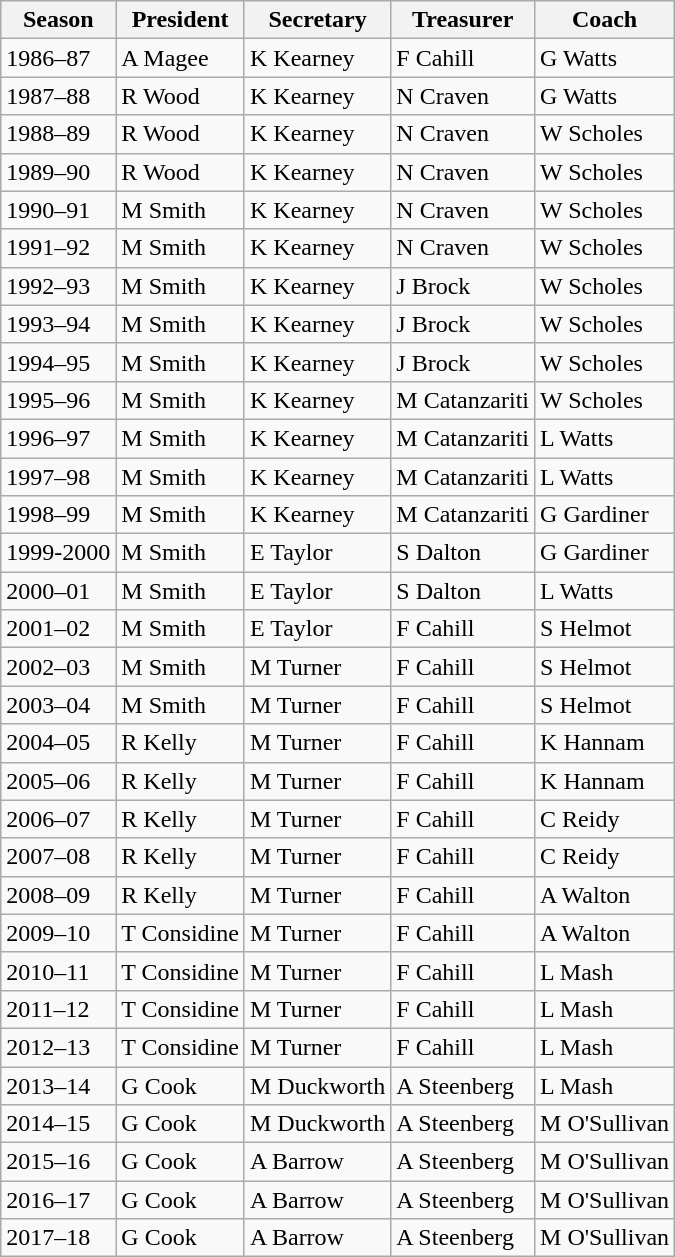<table class="wikitable">
<tr>
<th>Season</th>
<th>President</th>
<th>Secretary</th>
<th>Treasurer</th>
<th>Coach</th>
</tr>
<tr>
<td>1986–87</td>
<td>A Magee</td>
<td>K Kearney</td>
<td>F Cahill</td>
<td>G Watts</td>
</tr>
<tr>
<td>1987–88</td>
<td>R Wood</td>
<td>K Kearney</td>
<td>N Craven</td>
<td>G Watts</td>
</tr>
<tr>
<td>1988–89</td>
<td>R Wood</td>
<td>K Kearney</td>
<td>N Craven</td>
<td>W Scholes</td>
</tr>
<tr>
<td>1989–90</td>
<td>R Wood</td>
<td>K Kearney</td>
<td>N Craven</td>
<td>W Scholes</td>
</tr>
<tr>
<td>1990–91</td>
<td>M Smith</td>
<td>K Kearney</td>
<td>N Craven</td>
<td>W Scholes</td>
</tr>
<tr>
<td>1991–92</td>
<td>M Smith</td>
<td>K Kearney</td>
<td>N Craven</td>
<td>W Scholes</td>
</tr>
<tr>
<td>1992–93</td>
<td>M Smith</td>
<td>K Kearney</td>
<td>J Brock</td>
<td>W Scholes</td>
</tr>
<tr>
<td>1993–94</td>
<td>M Smith</td>
<td>K Kearney</td>
<td>J Brock</td>
<td>W Scholes</td>
</tr>
<tr>
<td>1994–95</td>
<td>M Smith</td>
<td>K Kearney</td>
<td>J Brock</td>
<td>W Scholes</td>
</tr>
<tr>
<td>1995–96</td>
<td>M Smith</td>
<td>K Kearney</td>
<td>M Catanzariti</td>
<td>W Scholes</td>
</tr>
<tr>
<td>1996–97</td>
<td>M Smith</td>
<td>K Kearney</td>
<td>M Catanzariti</td>
<td>L Watts</td>
</tr>
<tr>
<td>1997–98</td>
<td>M Smith</td>
<td>K Kearney</td>
<td>M Catanzariti</td>
<td>L Watts</td>
</tr>
<tr>
<td>1998–99</td>
<td>M Smith</td>
<td>K Kearney</td>
<td>M Catanzariti</td>
<td>G Gardiner</td>
</tr>
<tr>
<td>1999-2000</td>
<td>M Smith</td>
<td>E Taylor</td>
<td>S Dalton</td>
<td>G Gardiner</td>
</tr>
<tr>
<td>2000–01</td>
<td>M Smith</td>
<td>E Taylor</td>
<td>S Dalton</td>
<td>L Watts</td>
</tr>
<tr>
<td>2001–02</td>
<td>M Smith</td>
<td>E Taylor</td>
<td>F Cahill</td>
<td>S Helmot</td>
</tr>
<tr>
<td>2002–03</td>
<td>M Smith</td>
<td>M Turner</td>
<td>F Cahill</td>
<td>S Helmot</td>
</tr>
<tr>
<td>2003–04</td>
<td>M Smith</td>
<td>M Turner</td>
<td>F Cahill</td>
<td>S Helmot</td>
</tr>
<tr>
<td>2004–05</td>
<td>R Kelly</td>
<td>M Turner</td>
<td>F Cahill</td>
<td>K Hannam</td>
</tr>
<tr>
<td>2005–06</td>
<td>R Kelly</td>
<td>M Turner</td>
<td>F Cahill</td>
<td>K Hannam</td>
</tr>
<tr>
<td>2006–07</td>
<td>R Kelly</td>
<td>M Turner</td>
<td>F Cahill</td>
<td>C Reidy</td>
</tr>
<tr>
<td>2007–08</td>
<td>R Kelly</td>
<td>M Turner</td>
<td>F Cahill</td>
<td>C Reidy</td>
</tr>
<tr>
<td>2008–09</td>
<td>R Kelly</td>
<td>M Turner</td>
<td>F Cahill</td>
<td>A Walton</td>
</tr>
<tr>
<td>2009–10</td>
<td>T Considine</td>
<td>M Turner</td>
<td>F Cahill</td>
<td>A Walton</td>
</tr>
<tr>
<td>2010–11</td>
<td>T Considine</td>
<td>M Turner</td>
<td>F Cahill</td>
<td>L Mash</td>
</tr>
<tr>
<td>2011–12</td>
<td>T Considine</td>
<td>M Turner</td>
<td>F Cahill</td>
<td>L Mash</td>
</tr>
<tr>
<td>2012–13</td>
<td>T Considine</td>
<td>M Turner</td>
<td>F Cahill</td>
<td>L Mash</td>
</tr>
<tr>
<td>2013–14</td>
<td>G Cook</td>
<td>M Duckworth</td>
<td>A Steenberg</td>
<td>L Mash</td>
</tr>
<tr>
<td>2014–15</td>
<td>G Cook</td>
<td>M Duckworth</td>
<td>A Steenberg</td>
<td>M O'Sullivan</td>
</tr>
<tr>
<td>2015–16</td>
<td>G Cook</td>
<td>A Barrow</td>
<td>A Steenberg</td>
<td>M O'Sullivan</td>
</tr>
<tr>
<td>2016–17</td>
<td>G Cook</td>
<td>A Barrow</td>
<td>A Steenberg</td>
<td>M O'Sullivan</td>
</tr>
<tr>
<td>2017–18</td>
<td>G Cook</td>
<td>A Barrow</td>
<td>A Steenberg</td>
<td>M O'Sullivan</td>
</tr>
</table>
